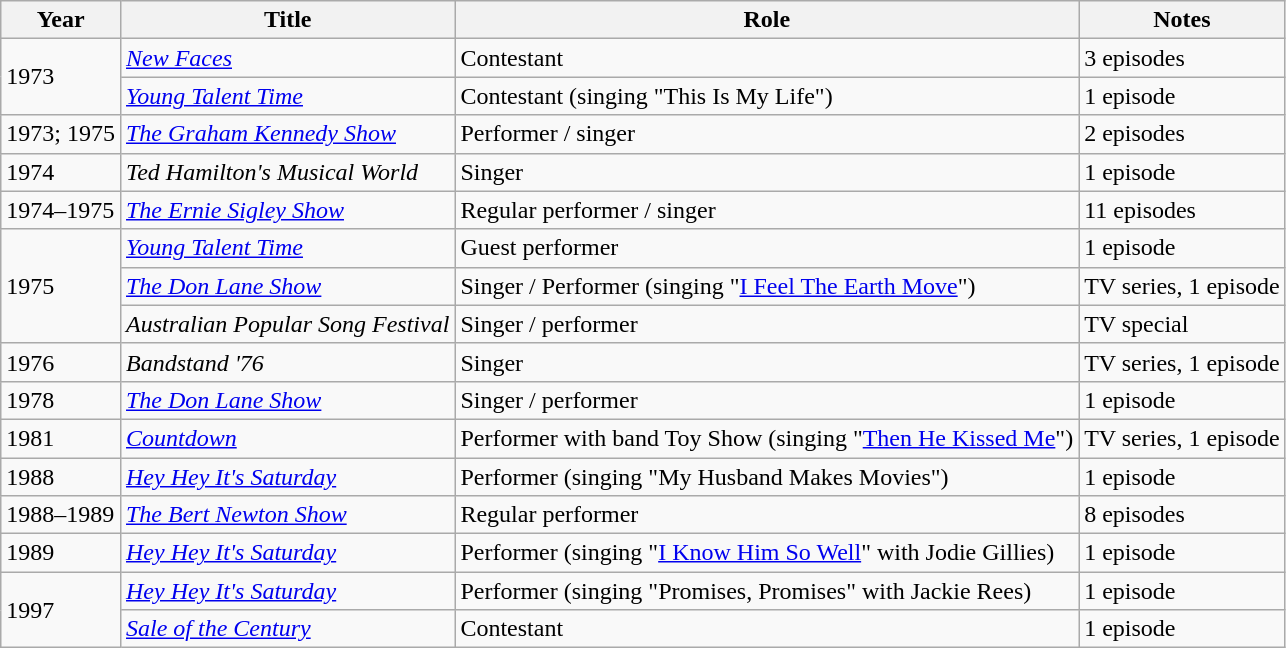<table class="wikitable">
<tr>
<th>Year</th>
<th>Title</th>
<th>Role</th>
<th>Notes</th>
</tr>
<tr>
<td rowspan="2">1973</td>
<td><em><a href='#'>New Faces</a></em></td>
<td>Contestant</td>
<td>3 episodes</td>
</tr>
<tr>
<td><em><a href='#'>Young Talent Time</a></em></td>
<td>Contestant (singing "This Is My Life")</td>
<td>1 episode</td>
</tr>
<tr>
<td>1973; 1975</td>
<td><em><a href='#'>The Graham Kennedy Show</a></em></td>
<td>Performer / singer</td>
<td>2 episodes</td>
</tr>
<tr>
<td>1974</td>
<td><em>Ted Hamilton's Musical World</em></td>
<td>Singer</td>
<td>1 episode</td>
</tr>
<tr>
<td>1974–1975</td>
<td><em><a href='#'>The Ernie Sigley Show</a></em></td>
<td>Regular performer / singer</td>
<td>11 episodes</td>
</tr>
<tr>
<td rowspan="3">1975</td>
<td><em><a href='#'>Young Talent Time</a></em></td>
<td>Guest performer</td>
<td>1 episode</td>
</tr>
<tr>
<td><em><a href='#'>The Don Lane Show</a></em></td>
<td>Singer / Performer (singing "<a href='#'>I Feel The Earth Move</a>")</td>
<td>TV series, 1 episode</td>
</tr>
<tr>
<td><em>Australian Popular Song Festival</em></td>
<td>Singer / performer</td>
<td>TV special</td>
</tr>
<tr>
<td>1976</td>
<td><em>Bandstand '76</em></td>
<td>Singer</td>
<td>TV series, 1 episode</td>
</tr>
<tr>
<td>1978</td>
<td><em><a href='#'>The Don Lane Show</a></em></td>
<td>Singer / performer</td>
<td>1 episode</td>
</tr>
<tr>
<td>1981</td>
<td><em><a href='#'>Countdown</a></em></td>
<td>Performer with band Toy Show (singing "<a href='#'>Then He Kissed Me</a>")</td>
<td>TV series, 1 episode</td>
</tr>
<tr>
<td>1988</td>
<td><em><a href='#'>Hey Hey It's Saturday</a></em></td>
<td>Performer (singing "My Husband Makes Movies")</td>
<td>1 episode</td>
</tr>
<tr>
<td>1988–1989</td>
<td><em><a href='#'>The Bert Newton Show</a></em></td>
<td>Regular performer</td>
<td>8 episodes</td>
</tr>
<tr>
<td>1989</td>
<td><em><a href='#'>Hey Hey It's Saturday</a></em></td>
<td>Performer (singing "<a href='#'>I Know Him So Well</a>" with Jodie Gillies)</td>
<td>1 episode</td>
</tr>
<tr>
<td rowspan="2">1997</td>
<td><em><a href='#'>Hey Hey It's Saturday</a></em></td>
<td>Performer (singing "Promises, Promises" with Jackie Rees)</td>
<td>1 episode</td>
</tr>
<tr>
<td><em><a href='#'>Sale of the Century</a></em></td>
<td>Contestant</td>
<td>1 episode</td>
</tr>
</table>
